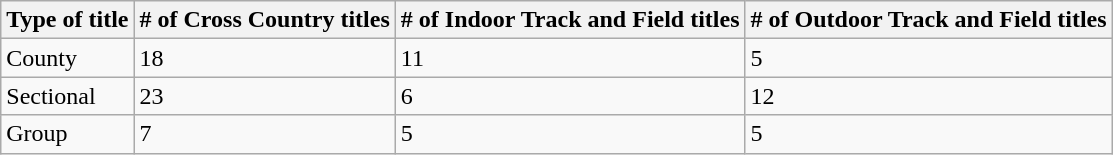<table class="wikitable">
<tr>
<th>Type of title</th>
<th># of Cross Country titles</th>
<th># of Indoor Track and Field titles</th>
<th># of Outdoor Track and Field titles</th>
</tr>
<tr>
<td>County</td>
<td>18</td>
<td>11</td>
<td>5</td>
</tr>
<tr>
<td>Sectional</td>
<td>23</td>
<td>6</td>
<td>12</td>
</tr>
<tr>
<td>Group</td>
<td>7</td>
<td>5</td>
<td>5</td>
</tr>
</table>
